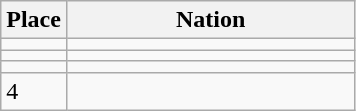<table class=wikitable style=text-align:left>
<tr>
<th width=35>Place</th>
<th width=185>Nation</th>
</tr>
<tr>
<td></td>
<td style=text-align:left></td>
</tr>
<tr>
<td></td>
<td style=text-align:left></td>
</tr>
<tr>
<td></td>
<td style=text-align:left></td>
</tr>
<tr>
<td style=text-align:left>4</td>
<td></td>
</tr>
</table>
